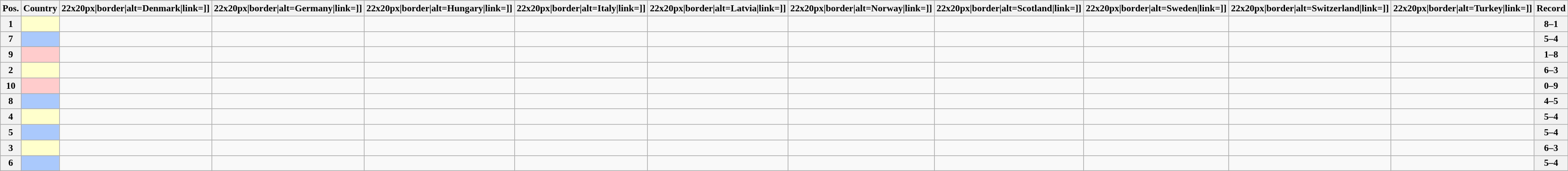<table class="wikitable sortable nowrap" style="text-align:center; font-size:0.9em;">
<tr>
<th>Pos.</th>
<th>Country</th>
<th [[Image:>22x20px|border|alt=Denmark|link=]]</th>
<th [[Image:>22x20px|border|alt=Germany|link=]]</th>
<th [[Image:>22x20px|border|alt=Hungary|link=]]</th>
<th [[Image:>22x20px|border|alt=Italy|link=]]</th>
<th [[Image:>22x20px|border|alt=Latvia|link=]]</th>
<th [[Image:>22x20px|border|alt=Norway|link=]]</th>
<th [[Image:>22x20px|border|alt=Scotland|link=]]</th>
<th [[Image:>22x20px|border|alt=Sweden|link=]]</th>
<th [[Image:>22x20px|border|alt=Switzerland|link=]]</th>
<th [[Image:>22x20px|border|alt=Turkey|link=]]</th>
<th>Record</th>
</tr>
<tr>
<th>1</th>
<td style="text-align:left; background:#ffffcc;"></td>
<td></td>
<td></td>
<td></td>
<td></td>
<td></td>
<td></td>
<td></td>
<td></td>
<td></td>
<td></td>
<th>8–1</th>
</tr>
<tr>
<th>7</th>
<td style="text-align:left; background:#aac9fc;"></td>
<td></td>
<td></td>
<td></td>
<td></td>
<td></td>
<td></td>
<td></td>
<td></td>
<td></td>
<td></td>
<th>5–4</th>
</tr>
<tr>
<th>9</th>
<td style="text-align:left; background:#ffcccc;"></td>
<td></td>
<td></td>
<td></td>
<td></td>
<td></td>
<td></td>
<td></td>
<td></td>
<td></td>
<td></td>
<th>1–8</th>
</tr>
<tr>
<th>2</th>
<td style="text-align:left; background:#ffffcc;"></td>
<td></td>
<td></td>
<td></td>
<td></td>
<td></td>
<td></td>
<td></td>
<td></td>
<td></td>
<td></td>
<th>6–3</th>
</tr>
<tr>
<th>10</th>
<td style="text-align:left; background:#ffcccc;"></td>
<td></td>
<td></td>
<td></td>
<td></td>
<td></td>
<td></td>
<td></td>
<td></td>
<td></td>
<td></td>
<th>0–9</th>
</tr>
<tr>
<th>8</th>
<td style="text-align:left; background:#aac9fc;"></td>
<td></td>
<td></td>
<td></td>
<td></td>
<td></td>
<td></td>
<td></td>
<td></td>
<td></td>
<td></td>
<th>4–5</th>
</tr>
<tr>
<th>4</th>
<td style="text-align:left; background:#ffffcc;"></td>
<td></td>
<td></td>
<td></td>
<td></td>
<td></td>
<td></td>
<td></td>
<td></td>
<td></td>
<td></td>
<th>5–4</th>
</tr>
<tr>
<th>5</th>
<td style="text-align:left; background:#aac9fc;"></td>
<td></td>
<td></td>
<td></td>
<td></td>
<td></td>
<td></td>
<td></td>
<td></td>
<td></td>
<td></td>
<th>5–4</th>
</tr>
<tr>
<th>3</th>
<td style="text-align:left; background:#ffffcc;"></td>
<td></td>
<td></td>
<td></td>
<td></td>
<td></td>
<td></td>
<td></td>
<td></td>
<td></td>
<td></td>
<th>6–3</th>
</tr>
<tr>
<th>6</th>
<td style="text-align:left; background:#aac9fc;"></td>
<td></td>
<td></td>
<td></td>
<td></td>
<td></td>
<td></td>
<td></td>
<td></td>
<td></td>
<td></td>
<th>5–4</th>
</tr>
</table>
